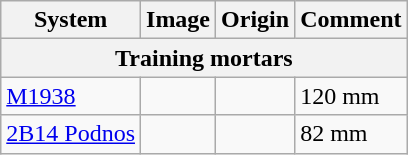<table class="wikitable">
<tr>
<th>System</th>
<th>Image</th>
<th>Origin</th>
<th>Comment</th>
</tr>
<tr>
<th colspan="6" style="text-align:center;">Training mortars</th>
</tr>
<tr>
<td><a href='#'>M1938</a></td>
<td></td>
<td></td>
<td>120 mm</td>
</tr>
<tr>
<td><a href='#'>2B14 Podnos</a></td>
<td></td>
<td></td>
<td>82 mm</td>
</tr>
</table>
